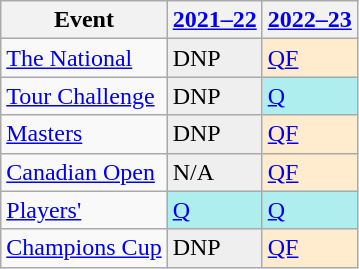<table class="wikitable" border="1">
<tr>
<th>Event</th>
<th><a href='#'>2021–22</a></th>
<th><a href='#'>2022–23</a></th>
</tr>
<tr>
<td><a href='#'>The National</a></td>
<td style="background:#EFEFEF;">DNP</td>
<td style="background:#ffebcd;"><a href='#'>QF</a></td>
</tr>
<tr>
<td><a href='#'>Tour Challenge</a></td>
<td style="background:#EFEFEF;">DNP</td>
<td style="background:#afeeee;"><a href='#'>Q</a></td>
</tr>
<tr>
<td><a href='#'>Masters</a></td>
<td style="background:#EFEFEF;">DNP</td>
<td style="background:#ffebcd;"><a href='#'>QF</a></td>
</tr>
<tr>
<td><a href='#'>Canadian Open</a></td>
<td style="background:#EFEFEF;">N/A</td>
<td style="background:#ffebcd;"><a href='#'>QF</a></td>
</tr>
<tr>
<td><a href='#'>Players'</a></td>
<td style="background:#afeeee;"><a href='#'>Q</a></td>
<td style="background:#afeeee;"><a href='#'>Q</a></td>
</tr>
<tr>
<td><a href='#'>Champions Cup</a></td>
<td style="background:#EFEFEF;">DNP</td>
<td style="background:#ffebcd;"><a href='#'>QF</a></td>
</tr>
</table>
